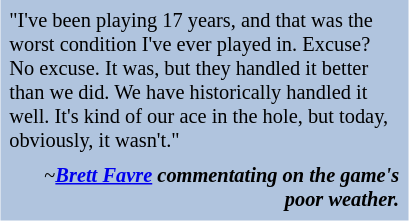<table class="toccolours" style="float: right; margin-left: 1em; margin-right: 2em; font-size: 85%; background:#b0c4de; width:20em;" cellspacing="5">
<tr>
<td style="text-align: left;">"I've been playing 17 years, and that was the worst condition I've ever played in. Excuse? No excuse. It was, but they handled it better than we did. We have historically handled it well. It's kind of our ace in the hole, but today, obviously, it wasn't."</td>
</tr>
<tr>
<td style="text-align: right;">~<strong><em><a href='#'>Brett Favre</a> commentating on the game's poor weather.</em></strong></td>
</tr>
</table>
